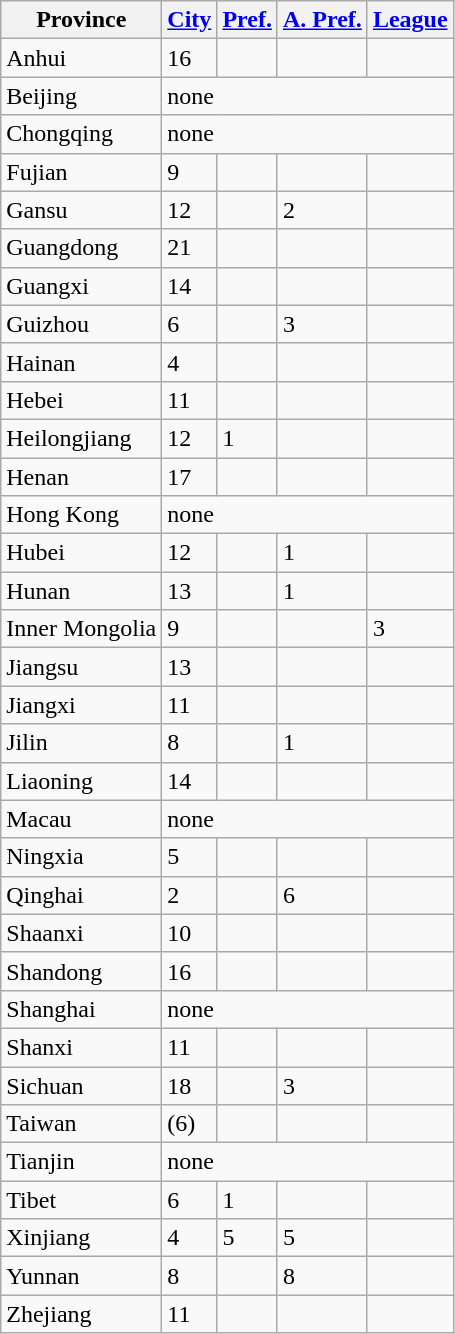<table class="wikitable sortable" align="center">
<tr>
<th>Province</th>
<th><a href='#'>City</a></th>
<th><a href='#'>Pref.</a></th>
<th><a href='#'>A. Pref.</a></th>
<th><a href='#'>League</a></th>
</tr>
<tr>
<td>Anhui</td>
<td>16</td>
<td></td>
<td></td>
<td></td>
</tr>
<tr>
<td>Beijing</td>
<td colspan = "4">none</td>
</tr>
<tr>
<td>Chongqing</td>
<td colspan = "4">none</td>
</tr>
<tr>
<td>Fujian</td>
<td>9</td>
<td></td>
<td></td>
<td></td>
</tr>
<tr>
<td>Gansu</td>
<td>12</td>
<td></td>
<td>2</td>
<td></td>
</tr>
<tr>
<td>Guangdong</td>
<td>21</td>
<td></td>
<td></td>
<td></td>
</tr>
<tr>
<td>Guangxi</td>
<td>14</td>
<td></td>
<td></td>
<td></td>
</tr>
<tr>
<td>Guizhou</td>
<td>6</td>
<td></td>
<td>3</td>
<td></td>
</tr>
<tr>
<td>Hainan</td>
<td>4</td>
<td></td>
<td></td>
<td></td>
</tr>
<tr>
<td>Hebei</td>
<td>11</td>
<td></td>
<td></td>
<td></td>
</tr>
<tr>
<td>Heilongjiang</td>
<td>12</td>
<td>1</td>
<td></td>
<td></td>
</tr>
<tr>
<td>Henan</td>
<td>17</td>
<td></td>
<td></td>
<td></td>
</tr>
<tr>
<td>Hong Kong</td>
<td colspan = "4">none</td>
</tr>
<tr>
<td>Hubei</td>
<td>12</td>
<td></td>
<td>1</td>
<td></td>
</tr>
<tr>
<td>Hunan</td>
<td>13</td>
<td></td>
<td>1</td>
<td></td>
</tr>
<tr>
<td>Inner Mongolia</td>
<td>9</td>
<td></td>
<td></td>
<td>3</td>
</tr>
<tr>
<td>Jiangsu</td>
<td>13</td>
<td></td>
<td></td>
<td></td>
</tr>
<tr>
<td>Jiangxi</td>
<td>11</td>
<td></td>
<td></td>
<td></td>
</tr>
<tr>
<td>Jilin</td>
<td>8</td>
<td></td>
<td>1</td>
<td></td>
</tr>
<tr>
<td>Liaoning</td>
<td>14</td>
<td></td>
<td></td>
<td></td>
</tr>
<tr>
<td>Macau</td>
<td colspan = "4">none</td>
</tr>
<tr>
<td>Ningxia</td>
<td>5</td>
<td></td>
<td></td>
<td></td>
</tr>
<tr>
<td>Qinghai</td>
<td>2</td>
<td></td>
<td>6</td>
<td></td>
</tr>
<tr>
<td>Shaanxi</td>
<td>10</td>
<td></td>
<td></td>
<td></td>
</tr>
<tr>
<td>Shandong</td>
<td>16</td>
<td></td>
<td></td>
<td></td>
</tr>
<tr>
<td>Shanghai</td>
<td colspan = "4">none</td>
</tr>
<tr>
<td>Shanxi</td>
<td>11</td>
<td></td>
<td></td>
<td></td>
</tr>
<tr>
<td>Sichuan</td>
<td>18</td>
<td></td>
<td>3</td>
<td></td>
</tr>
<tr>
<td>Taiwan</td>
<td>(6)</td>
<td></td>
<td></td>
<td></td>
</tr>
<tr>
<td>Tianjin</td>
<td colspan = "4">none</td>
</tr>
<tr>
<td>Tibet</td>
<td>6</td>
<td>1</td>
<td></td>
<td></td>
</tr>
<tr>
<td>Xinjiang</td>
<td>4</td>
<td>5</td>
<td>5</td>
<td></td>
</tr>
<tr>
<td>Yunnan</td>
<td>8</td>
<td></td>
<td>8</td>
<td></td>
</tr>
<tr>
<td>Zhejiang</td>
<td>11</td>
<td></td>
<td></td>
<td></td>
</tr>
</table>
